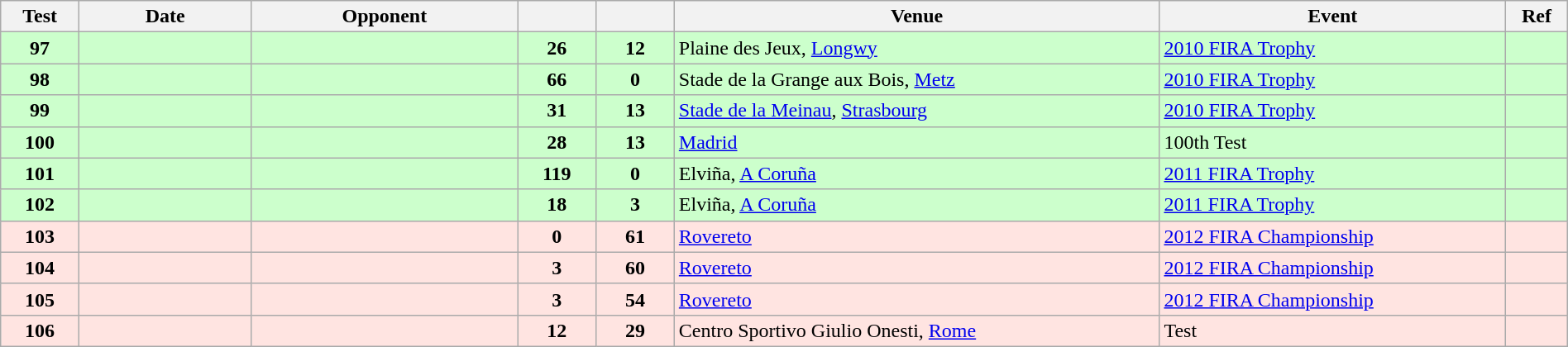<table class="wikitable sortable" style="width:100%">
<tr>
<th style="width:5%">Test</th>
<th style="width:11%">Date</th>
<th style="width:17%">Opponent</th>
<th style="width:5%"></th>
<th style="width:5%"></th>
<th>Venue</th>
<th>Event</th>
<th>Ref</th>
</tr>
<tr bgcolor="#ccffcc">
<td align="center"><strong>97</strong></td>
<td></td>
<td></td>
<td align="center"><strong>26</strong></td>
<td align="center"><strong>12</strong></td>
<td>Plaine des Jeux, <a href='#'>Longwy</a></td>
<td><a href='#'>2010 FIRA Trophy</a></td>
<td></td>
</tr>
<tr bgcolor="#ccffcc">
<td align="center"><strong>98</strong></td>
<td></td>
<td></td>
<td align="center"><strong>66</strong></td>
<td align="center"><strong>0</strong></td>
<td>Stade de la Grange aux Bois, <a href='#'>Metz</a></td>
<td><a href='#'>2010 FIRA Trophy</a></td>
<td></td>
</tr>
<tr bgcolor="#ccffcc">
<td align="center"><strong>99</strong></td>
<td></td>
<td></td>
<td align="center"><strong>31</strong></td>
<td align="center"><strong>13</strong></td>
<td><a href='#'>Stade de la Meinau</a>, <a href='#'>Strasbourg</a></td>
<td><a href='#'>2010 FIRA Trophy</a></td>
<td></td>
</tr>
<tr bgcolor="#ccffcc">
<td align="center"><strong>100</strong></td>
<td></td>
<td></td>
<td align="center"><strong>28</strong></td>
<td align="center"><strong>13</strong></td>
<td><a href='#'>Madrid</a></td>
<td>100th Test</td>
<td></td>
</tr>
<tr bgcolor="#ccffcc">
<td align="center"><strong>101</strong></td>
<td></td>
<td></td>
<td align="center"><strong>119</strong></td>
<td align="center"><strong>0</strong></td>
<td>Elviña, <a href='#'>A Coruña</a></td>
<td><a href='#'>2011 FIRA Trophy</a></td>
<td></td>
</tr>
<tr bgcolor="#ccffcc">
<td align="center"><strong>102</strong></td>
<td></td>
<td></td>
<td align="center"><strong>18</strong></td>
<td align="center"><strong>3</strong></td>
<td>Elviña, <a href='#'>A Coruña</a></td>
<td><a href='#'>2011 FIRA Trophy</a></td>
<td></td>
</tr>
<tr bgcolor="FFE4E1">
<td align="center"><strong>103</strong></td>
<td></td>
<td></td>
<td align="center"><strong>0</strong></td>
<td align="center"><strong>61</strong></td>
<td><a href='#'>Rovereto</a></td>
<td><a href='#'>2012 FIRA Championship</a></td>
<td></td>
</tr>
<tr bgcolor="FFE4E1">
<td align="center"><strong>104</strong></td>
<td></td>
<td></td>
<td align="center"><strong>3</strong></td>
<td align="center"><strong>60</strong></td>
<td><a href='#'>Rovereto</a></td>
<td><a href='#'>2012 FIRA Championship</a></td>
<td></td>
</tr>
<tr bgcolor="FFE4E1">
<td align="center"><strong>105</strong></td>
<td></td>
<td></td>
<td align="center"><strong>3</strong></td>
<td align="center"><strong>54</strong></td>
<td><a href='#'>Rovereto</a></td>
<td><a href='#'>2012 FIRA Championship</a></td>
<td></td>
</tr>
<tr bgcolor="FFE4E1">
<td align="center"><strong>106</strong></td>
<td></td>
<td></td>
<td align="center"><strong>12</strong></td>
<td align="center"><strong>29</strong></td>
<td>Centro Sportivo Giulio Onesti, <a href='#'>Rome</a></td>
<td>Test</td>
<td></td>
</tr>
</table>
